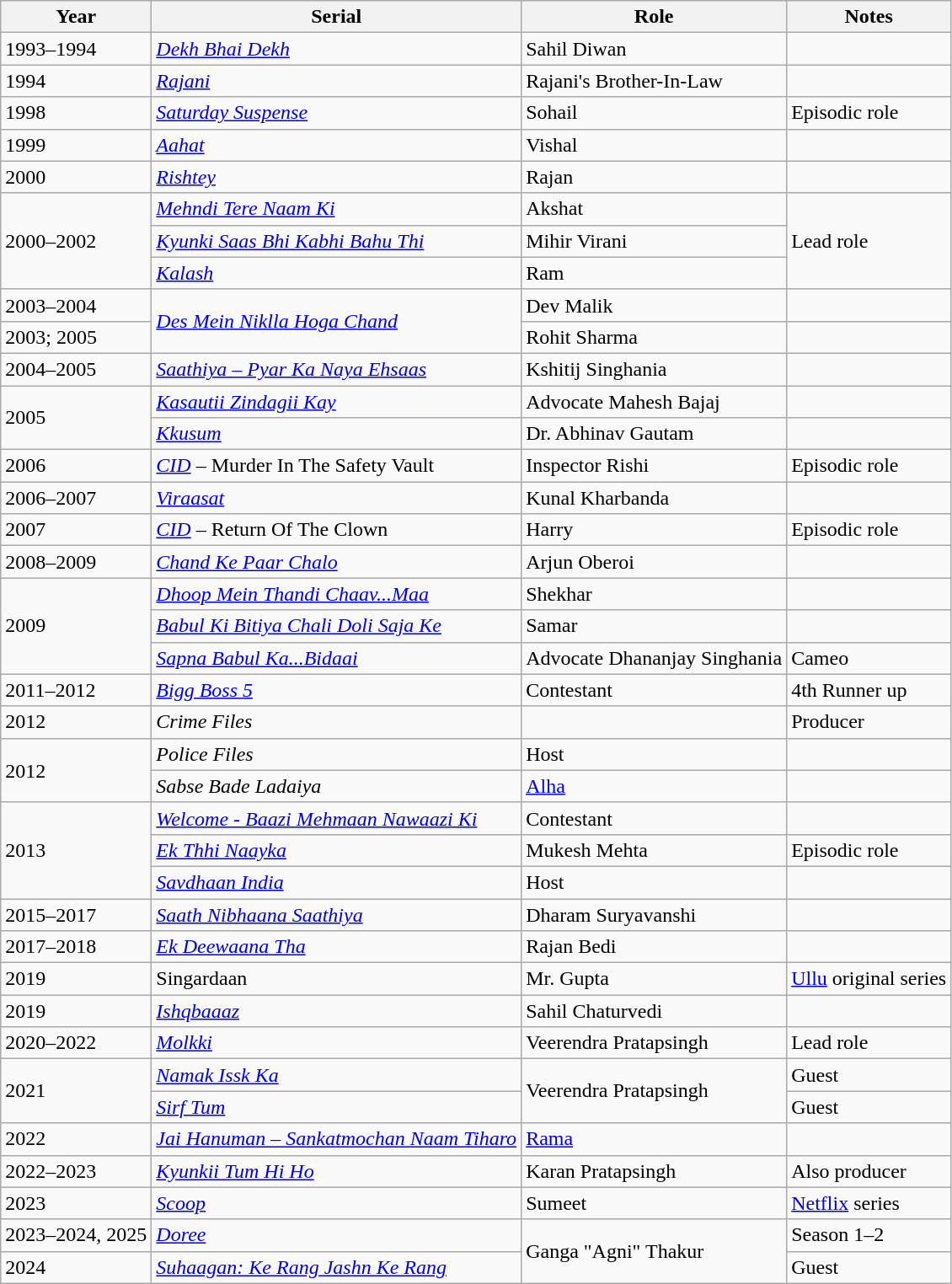<table class="wikitable sortable">
<tr>
<th>Year</th>
<th>Serial</th>
<th>Role</th>
<th>Notes</th>
</tr>
<tr>
<td>1993–1994</td>
<td><em><a href='#'>Dekh Bhai Dekh</a></em></td>
<td>Sahil Diwan</td>
<td></td>
</tr>
<tr>
<td>1994</td>
<td><em><a href='#'>Rajani</a></em></td>
<td>Rajani's Brother-In-Law</td>
<td></td>
</tr>
<tr>
<td>1998</td>
<td><em><a href='#'>Saturday Suspense</a></em></td>
<td>Sohail</td>
<td>Episodic role</td>
</tr>
<tr>
<td>1999</td>
<td><em><a href='#'>Aahat</a></em></td>
<td>Vishal</td>
<td></td>
</tr>
<tr>
<td>2000</td>
<td><em><a href='#'>Rishtey</a></em></td>
<td>Rajan</td>
<td></td>
</tr>
<tr>
<td rowspan = "3">2000–2002</td>
<td><em><a href='#'>Mehndi Tere Naam Ki</a></em></td>
<td>Akshat</td>
<td rowspan = "3">Lead role</td>
</tr>
<tr>
<td><em><a href='#'>Kyunki Saas Bhi Kabhi Bahu Thi</a></em></td>
<td>Mihir Virani</td>
</tr>
<tr>
<td><em><a href='#'> Kalash</a></em></td>
<td>Ram</td>
</tr>
<tr>
<td>2003–2004</td>
<td rowspan = "2"><em><a href='#'>Des Mein Niklla Hoga Chand</a></em></td>
<td>Dev Malik</td>
<td></td>
</tr>
<tr>
<td>2003; 2005</td>
<td>Rohit Sharma</td>
<td></td>
</tr>
<tr>
<td>2004–2005</td>
<td><em><a href='#'>Saathiya – Pyar Ka Naya Ehsaas</a></em></td>
<td>Kshitij Singhania</td>
<td></td>
</tr>
<tr>
<td rowspan="2">2005</td>
<td><em><a href='#'>Kasautii Zindagii Kay</a></em></td>
<td>Advocate Mahesh Bajaj</td>
<td></td>
</tr>
<tr>
<td><em><a href='#'>Kkusum</a></em></td>
<td>Dr. Abhinav Gautam</td>
<td></td>
</tr>
<tr>
<td>2006</td>
<td><em><a href='#'> CID</a></em> – Murder In The Safety Vault</td>
<td>Inspector Rishi</td>
<td>Episodic role</td>
</tr>
<tr>
<td>2006–2007</td>
<td><em><a href='#'>Viraasat</a></em></td>
<td>Kunal Kharbanda</td>
<td></td>
</tr>
<tr>
<td>2007</td>
<td><em><a href='#'> CID</a></em> – Return Of The Clown</td>
<td>Harry</td>
<td>Episodic role</td>
</tr>
<tr>
<td>2008–2009</td>
<td><em><a href='#'>Chand Ke Paar Chalo</a></em></td>
<td>Arjun Oberoi</td>
<td></td>
</tr>
<tr>
<td rowspan="3">2009</td>
<td><em><a href='#'>Dhoop Mein Thandi Chaav...Maa</a></em></td>
<td>Shekhar</td>
<td></td>
</tr>
<tr>
<td><em><a href='#'>Babul Ki Bitiya Chali Doli Saja Ke</a></em></td>
<td>Samar</td>
<td></td>
</tr>
<tr>
<td><em><a href='#'>Sapna Babul Ka...Bidaai</a></em></td>
<td>Advocate Dhananjay Singhania</td>
<td>Cameo</td>
</tr>
<tr>
<td>2011–2012</td>
<td><em><a href='#'>Bigg Boss 5</a></em></td>
<td>Contestant</td>
<td>4th Runner up</td>
</tr>
<tr>
<td>2012</td>
<td><em>Crime Files</em></td>
<td></td>
<td>Producer</td>
</tr>
<tr>
<td rowspan="2">2012</td>
<td><em>Police Files</em></td>
<td>Host</td>
<td></td>
</tr>
<tr>
<td><em>Sabse Bade Ladaiya</em></td>
<td><a href='#'>Alha</a></td>
<td></td>
</tr>
<tr>
<td rowspan="3">2013</td>
<td><em><a href='#'>Welcome - Baazi Mehmaan Nawaazi Ki</a></em></td>
<td>Contestant</td>
<td></td>
</tr>
<tr>
<td><em><a href='#'>Ek Thhi Naayka</a></em></td>
<td>Mukesh Mehta</td>
<td>Episodic role</td>
</tr>
<tr>
<td><em><a href='#'>Savdhaan India</a></em></td>
<td>Host</td>
<td></td>
</tr>
<tr>
<td>2015–2017</td>
<td><em><a href='#'>Saath Nibhaana Saathiya</a></em></td>
<td>Dharam Suryavanshi</td>
<td></td>
</tr>
<tr>
<td>2017–2018</td>
<td><em><a href='#'>Ek Deewaana Tha</a></em></td>
<td>Rajan Bedi</td>
<td></td>
</tr>
<tr>
<td>2019</td>
<td>Singardaan</td>
<td>Mr. Gupta</td>
<td><a href='#'>Ullu</a> original series</td>
</tr>
<tr>
<td>2019</td>
<td><em><a href='#'>Ishqbaaaz</a></em></td>
<td>Sahil Chaturvedi</td>
<td></td>
</tr>
<tr>
<td>2020–2022</td>
<td><em><a href='#'>Molkki</a></em></td>
<td>Veerendra Pratapsingh</td>
<td>Lead role</td>
</tr>
<tr>
<td rowspan="2">2021</td>
<td><em><a href='#'>Namak Issk Ka</a></em></td>
<td rowspan="2">Veerendra Pratapsingh</td>
<td>Guest</td>
</tr>
<tr>
<td><em><a href='#'>Sirf Tum</a></em></td>
<td>Guest</td>
</tr>
<tr>
<td>2022</td>
<td><em><a href='#'>Jai Hanuman – Sankatmochan Naam Tiharo</a></em></td>
<td><a href='#'>Rama</a></td>
<td></td>
</tr>
<tr>
<td>2022–2023</td>
<td><em><a href='#'>Kyunkii Tum Hi Ho</a></em></td>
<td>Karan Pratapsingh</td>
<td>Also producer</td>
</tr>
<tr>
<td>2023</td>
<td><em><a href='#'>Scoop</a></em></td>
<td>Sumeet</td>
<td><a href='#'>Netflix</a> series</td>
</tr>
<tr>
<td>2023–2024, 2025</td>
<td><em><a href='#'>Doree</a></em></td>
<td rowspan = "3">Ganga "Agni" Thakur</td>
<td>Season 1–2</td>
</tr>
<tr>
<td>2024</td>
<td><em><a href='#'>Suhaagan: Ke Rang Jashn Ke Rang</a></em></td>
<td>Guest</td>
</tr>
</table>
